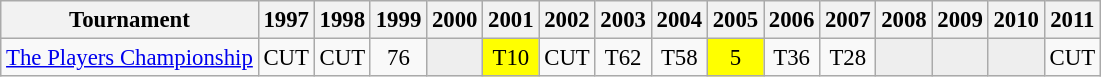<table class="wikitable" style="font-size:95%;text-align:center;">
<tr>
<th>Tournament</th>
<th>1997</th>
<th>1998</th>
<th>1999</th>
<th>2000</th>
<th>2001</th>
<th>2002</th>
<th>2003</th>
<th>2004</th>
<th>2005</th>
<th>2006</th>
<th>2007</th>
<th>2008</th>
<th>2009</th>
<th>2010</th>
<th>2011</th>
</tr>
<tr>
<td align=left><a href='#'>The Players Championship</a></td>
<td>CUT</td>
<td>CUT</td>
<td>76</td>
<td style="background:#eeeeee;"></td>
<td style="background:yellow;">T10</td>
<td>CUT</td>
<td>T62</td>
<td>T58</td>
<td style="background:yellow;">5</td>
<td>T36</td>
<td>T28</td>
<td style="background:#eeeeee;"></td>
<td style="background:#eeeeee;"></td>
<td style="background:#eeeeee;"></td>
<td>CUT</td>
</tr>
</table>
